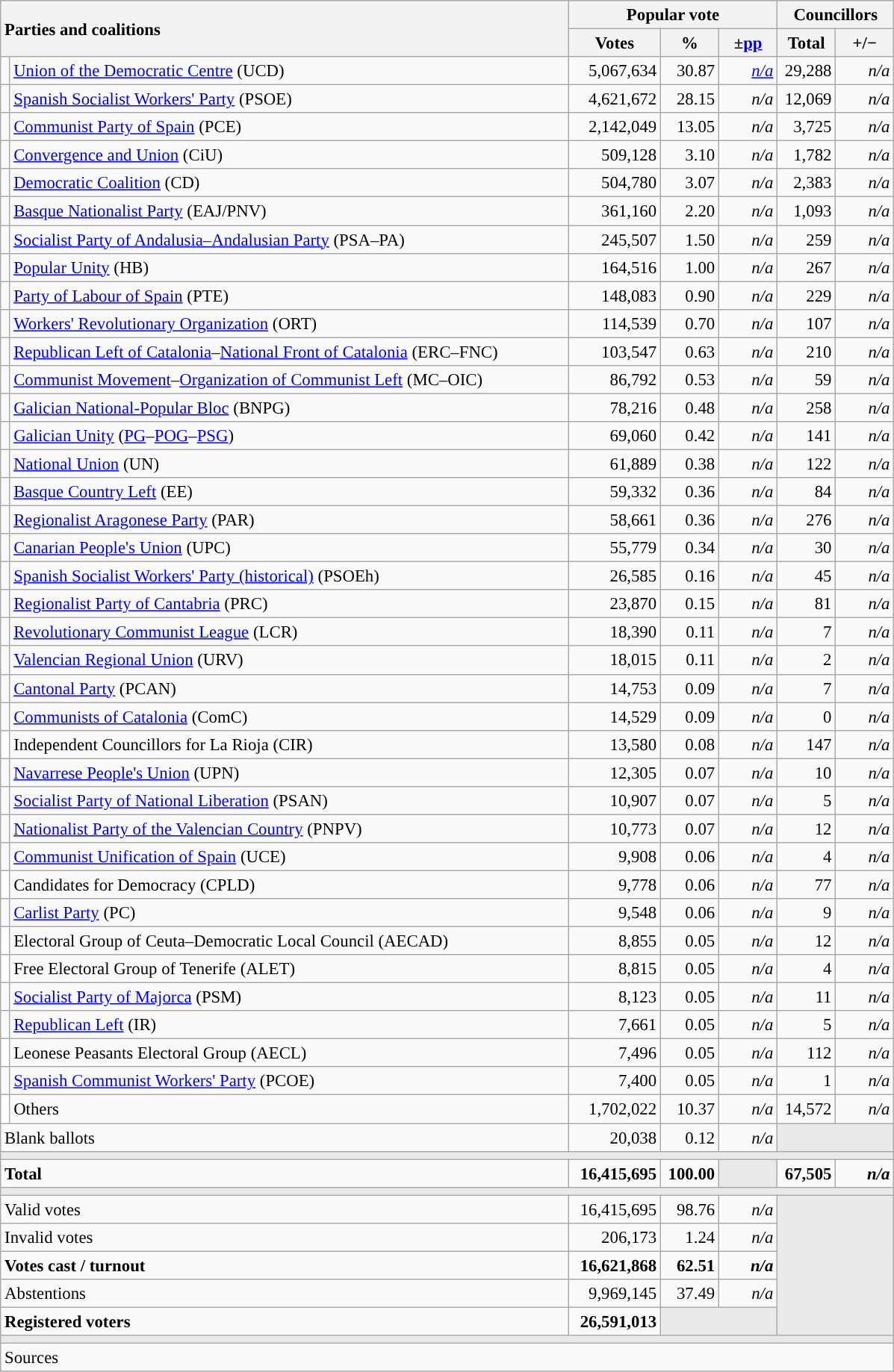<table class="wikitable" style="text-align:right; font-size:95%;">
<tr>
<th style="text-align:left;" rowspan="2" colspan="2" width="500">Parties and coalitions</th>
<th colspan="3">Popular vote</th>
<th colspan="2">Councillors</th>
</tr>
<tr>
<th width="75">Votes</th>
<th width="45">%</th>
<th width="45">±<a href='#'>pp</a></th>
<th width="45">Total</th>
<th width="45">+/−</th>
</tr>
<tr>
<td width="1" style="color:inherit;background:"></td>
<td align="left"><a href='#'>Union of the Democratic Centre</a> (UCD)</td>
<td>5,067,634</td>
<td>30.87</td>
<td><em><a href='#'>n/a</a></em></td>
<td>29,288</td>
<td><em>n/a</em></td>
</tr>
<tr>
<td style="color:inherit;background:"></td>
<td align="left"><a href='#'>Spanish Socialist Workers' Party</a> (PSOE)</td>
<td>4,621,672</td>
<td>28.15</td>
<td><em>n/a</em></td>
<td>12,069</td>
<td><em>n/a</em></td>
</tr>
<tr>
<td style="color:inherit;background:"></td>
<td align="left"><a href='#'>Communist Party of Spain</a> (PCE)</td>
<td>2,142,049</td>
<td>13.05</td>
<td><em>n/a</em></td>
<td>3,725</td>
<td><em>n/a</em></td>
</tr>
<tr>
<td style="color:inherit;background:"></td>
<td align="left"><a href='#'>Convergence and Union</a> (CiU)</td>
<td>509,128</td>
<td>3.10</td>
<td><em>n/a</em></td>
<td>1,782</td>
<td><em>n/a</em></td>
</tr>
<tr>
<td style="color:inherit;background:"></td>
<td align="left"><a href='#'>Democratic Coalition</a> (CD)</td>
<td>504,780</td>
<td>3.07</td>
<td><em>n/a</em></td>
<td>2,383</td>
<td><em>n/a</em></td>
</tr>
<tr>
<td style="color:inherit;background:"></td>
<td align="left"><a href='#'>Basque Nationalist Party</a> (EAJ/PNV)</td>
<td>361,160</td>
<td>2.20</td>
<td><em>n/a</em></td>
<td>1,093</td>
<td><em>n/a</em></td>
</tr>
<tr>
<td style="color:inherit;background:"></td>
<td align="left"><a href='#'>Socialist Party of Andalusia–Andalusian Party</a> (PSA–PA)</td>
<td>245,507</td>
<td>1.50</td>
<td><em>n/a</em></td>
<td>259</td>
<td><em>n/a</em></td>
</tr>
<tr>
<td style="color:inherit;background:"></td>
<td align="left"><a href='#'>Popular Unity</a> (HB)</td>
<td>164,516</td>
<td>1.00</td>
<td><em>n/a</em></td>
<td>267</td>
<td><em>n/a</em></td>
</tr>
<tr>
<td style="color:inherit;background:"></td>
<td align="left"><a href='#'>Party of Labour of Spain</a> (PTE)</td>
<td>148,083</td>
<td>0.90</td>
<td><em>n/a</em></td>
<td>229</td>
<td><em>n/a</em></td>
</tr>
<tr>
<td style="color:inherit;background:"></td>
<td align="left"><a href='#'>Workers' Revolutionary Organization</a> (ORT)</td>
<td>114,539</td>
<td>0.70</td>
<td><em>n/a</em></td>
<td>107</td>
<td><em>n/a</em></td>
</tr>
<tr>
<td style="color:inherit;background:"></td>
<td align="left"><a href='#'>Republican Left of Catalonia</a>–<a href='#'>National Front of Catalonia</a> (ERC–FNC)</td>
<td>103,547</td>
<td>0.63</td>
<td><em>n/a</em></td>
<td>210</td>
<td><em>n/a</em></td>
</tr>
<tr>
<td style="color:inherit;background:"></td>
<td align="left"><a href='#'>Communist Movement</a>–<a href='#'>Organization of Communist Left</a> (MC–OIC)</td>
<td>86,792</td>
<td>0.53</td>
<td><em>n/a</em></td>
<td>59</td>
<td><em>n/a</em></td>
</tr>
<tr>
<td style="color:inherit;background:"></td>
<td align="left"><a href='#'>Galician National-Popular Bloc</a> (BNPG)</td>
<td>78,216</td>
<td>0.48</td>
<td><em>n/a</em></td>
<td>258</td>
<td><em>n/a</em></td>
</tr>
<tr>
<td style="color:inherit;background:"></td>
<td align="left"><a href='#'>Galician Unity</a> (<a href='#'>PG</a>–<a href='#'>POG</a>–<a href='#'>PSG</a>)</td>
<td>69,060</td>
<td>0.42</td>
<td><em>n/a</em></td>
<td>141</td>
<td><em>n/a</em></td>
</tr>
<tr>
<td style="color:inherit;background:"></td>
<td align="left"><a href='#'>National Union</a> (UN)</td>
<td>61,889</td>
<td>0.38</td>
<td><em>n/a</em></td>
<td>122</td>
<td><em>n/a</em></td>
</tr>
<tr>
<td style="color:inherit;background:"></td>
<td align="left"><a href='#'>Basque Country Left</a> (EE)</td>
<td>59,332</td>
<td>0.36</td>
<td><em>n/a</em></td>
<td>84</td>
<td><em>n/a</em></td>
</tr>
<tr>
<td style="color:inherit;background:"></td>
<td align="left"><a href='#'>Regionalist Aragonese Party</a> (PAR)</td>
<td>58,661</td>
<td>0.36</td>
<td><em>n/a</em></td>
<td>276</td>
<td><em>n/a</em></td>
</tr>
<tr>
<td style="color:inherit;background:"></td>
<td align="left"><a href='#'>Canarian People's Union</a> (UPC)</td>
<td>55,779</td>
<td>0.34</td>
<td><em>n/a</em></td>
<td>30</td>
<td><em>n/a</em></td>
</tr>
<tr>
<td style="color:inherit;background:"></td>
<td align="left"><a href='#'>Spanish Socialist Workers' Party (historical)</a> (PSOEh)</td>
<td>26,585</td>
<td>0.16</td>
<td><em>n/a</em></td>
<td>45</td>
<td><em>n/a</em></td>
</tr>
<tr>
<td style="color:inherit;background:"></td>
<td align="left"><a href='#'>Regionalist Party of Cantabria</a> (PRC)</td>
<td>23,870</td>
<td>0.15</td>
<td><em>n/a</em></td>
<td>81</td>
<td><em>n/a</em></td>
</tr>
<tr>
<td style="color:inherit;background:"></td>
<td align="left"><a href='#'>Revolutionary Communist League</a> (LCR)</td>
<td>18,390</td>
<td>0.11</td>
<td><em>n/a</em></td>
<td>7</td>
<td><em>n/a</em></td>
</tr>
<tr>
<td style="color:inherit;background:"></td>
<td align="left"><a href='#'>Valencian Regional Union</a> (URV)</td>
<td>18,015</td>
<td>0.11</td>
<td><em>n/a</em></td>
<td>2</td>
<td><em>n/a</em></td>
</tr>
<tr>
<td style="color:inherit;background:"></td>
<td align="left"><a href='#'>Cantonal Party</a> (PCAN)</td>
<td>14,753</td>
<td>0.09</td>
<td><em>n/a</em></td>
<td>7</td>
<td><em>n/a</em></td>
</tr>
<tr>
<td style="color:inherit;background:"></td>
<td align="left"><a href='#'>Communists of Catalonia</a> (ComC)</td>
<td>14,529</td>
<td>0.09</td>
<td><em>n/a</em></td>
<td>0</td>
<td><em>n/a</em></td>
</tr>
<tr>
<td bgcolor="white"></td>
<td align="left">Independent Councillors for La Rioja (CIR)</td>
<td>13,580</td>
<td>0.08</td>
<td><em>n/a</em></td>
<td>147</td>
<td><em>n/a</em></td>
</tr>
<tr>
<td style="color:inherit;background:"></td>
<td align="left"><a href='#'>Navarrese People's Union</a> (UPN)</td>
<td>12,305</td>
<td>0.07</td>
<td><em>n/a</em></td>
<td>10</td>
<td><em>n/a</em></td>
</tr>
<tr>
<td style="color:inherit;background:"></td>
<td align="left"><a href='#'>Socialist Party of National Liberation</a> (PSAN)</td>
<td>10,907</td>
<td>0.07</td>
<td><em>n/a</em></td>
<td>5</td>
<td><em>n/a</em></td>
</tr>
<tr>
<td style="color:inherit;background:"></td>
<td align="left"><a href='#'>Nationalist Party of the Valencian Country</a> (PNPV)</td>
<td>10,773</td>
<td>0.07</td>
<td><em>n/a</em></td>
<td>12</td>
<td><em>n/a</em></td>
</tr>
<tr>
<td style="color:inherit;background:"></td>
<td align="left"><a href='#'>Communist Unification of Spain</a> (UCE)</td>
<td>9,908</td>
<td>0.06</td>
<td><em>n/a</em></td>
<td>4</td>
<td><em>n/a</em></td>
</tr>
<tr>
<td bgcolor="white"></td>
<td align="left">Candidates for Democracy (CPLD)</td>
<td>9,778</td>
<td>0.06</td>
<td><em>n/a</em></td>
<td>77</td>
<td><em>n/a</em></td>
</tr>
<tr>
<td style="color:inherit;background:"></td>
<td align="left"><a href='#'>Carlist Party</a> (PC)</td>
<td>9,548</td>
<td>0.06</td>
<td><em>n/a</em></td>
<td>9</td>
<td><em>n/a</em></td>
</tr>
<tr>
<td bgcolor="white"></td>
<td align="left">Electoral Group of Ceuta–Democratic Local Council (AECAD)</td>
<td>8,855</td>
<td>0.05</td>
<td><em>n/a</em></td>
<td>12</td>
<td><em>n/a</em></td>
</tr>
<tr>
<td bgcolor="white"></td>
<td align="left">Free Electoral Group of Tenerife (ALET)</td>
<td>8,815</td>
<td>0.05</td>
<td><em>n/a</em></td>
<td>4</td>
<td><em>n/a</em></td>
</tr>
<tr>
<td style="color:inherit;background:"></td>
<td align="left"><a href='#'>Socialist Party of Majorca</a> (PSM)</td>
<td>8,123</td>
<td>0.05</td>
<td><em>n/a</em></td>
<td>11</td>
<td><em>n/a</em></td>
</tr>
<tr>
<td style="color:inherit;background:"></td>
<td align="left"><a href='#'>Republican Left</a> (IR)</td>
<td>7,661</td>
<td>0.05</td>
<td><em>n/a</em></td>
<td>5</td>
<td><em>n/a</em></td>
</tr>
<tr>
<td bgcolor="white"></td>
<td align="left">Leonese Peasants Electoral Group (AECL)</td>
<td>7,496</td>
<td>0.05</td>
<td><em>n/a</em></td>
<td>112</td>
<td><em>n/a</em></td>
</tr>
<tr>
<td style="color:inherit;background:"></td>
<td align="left"><a href='#'>Spanish Communist Workers' Party</a> (PCOE)</td>
<td>7,400</td>
<td>0.05</td>
<td><em>n/a</em></td>
<td>1</td>
<td><em>n/a</em></td>
</tr>
<tr>
<td bgcolor="white"></td>
<td align="left">Others</td>
<td>1,702,022</td>
<td>10.37</td>
<td><em>n/a</em></td>
<td>14,572</td>
<td><em>n/a</em></td>
</tr>
<tr>
<td align="left" colspan="2">Blank ballots</td>
<td>20,038</td>
<td>0.12</td>
<td><em>n/a</em></td>
<td bgcolor="#E9E9E9" colspan="2"></td>
</tr>
<tr>
<td colspan="7" bgcolor="#E9E9E9"></td>
</tr>
<tr style="font-weight:bold;">
<td align="left" colspan="2">Total</td>
<td>16,415,695</td>
<td>100.00</td>
<td bgcolor="#E9E9E9"></td>
<td>67,505</td>
<td><em>n/a</em></td>
</tr>
<tr>
<td colspan="7" bgcolor="#E9E9E9"></td>
</tr>
<tr>
<td align="left" colspan="2">Valid votes</td>
<td>16,415,695</td>
<td>98.76</td>
<td><em>n/a</em></td>
<td bgcolor="#E9E9E9" colspan="2" rowspan="5"></td>
</tr>
<tr>
<td align="left" colspan="2">Invalid votes</td>
<td>206,173</td>
<td>1.24</td>
<td><em>n/a</em></td>
</tr>
<tr style="font-weight:bold;">
<td align="left" colspan="2">Votes cast / turnout</td>
<td>16,621,868</td>
<td>62.51</td>
<td><em>n/a</em></td>
</tr>
<tr>
<td align="left" colspan="2">Abstentions</td>
<td>9,969,145</td>
<td>37.49</td>
<td><em>n/a</em></td>
</tr>
<tr style="font-weight:bold;">
<td align="left" colspan="2">Registered voters</td>
<td>26,591,013</td>
<td bgcolor="#E9E9E9" colspan="2"></td>
</tr>
<tr>
<td colspan="7" bgcolor="#E9E9E9"></td>
</tr>
<tr>
<td align="left" colspan="7">Sources</td>
</tr>
</table>
